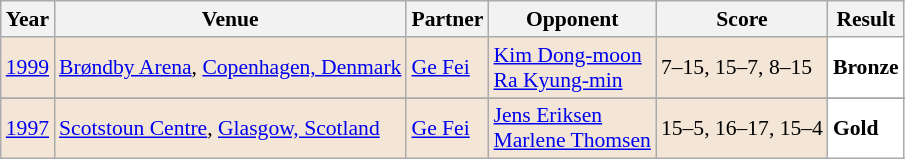<table class="sortable wikitable" style="font-size: 90%;">
<tr>
<th>Year</th>
<th>Venue</th>
<th>Partner</th>
<th>Opponent</th>
<th>Score</th>
<th>Result</th>
</tr>
<tr style="background:#F3E6D7">
<td align="center"><a href='#'>1999</a></td>
<td align="left"><a href='#'>Brøndby Arena</a>, <a href='#'>Copenhagen, Denmark</a></td>
<td align="left"> <a href='#'>Ge Fei</a></td>
<td align="left"> <a href='#'>Kim Dong-moon</a> <br>  <a href='#'>Ra Kyung-min</a></td>
<td align="left">7–15, 15–7, 8–15</td>
<td style="text-align:left; background:white"> <strong>Bronze</strong></td>
</tr>
<tr>
</tr>
<tr style="background:#F3E6D7">
<td align="center"><a href='#'>1997</a></td>
<td align="left"><a href='#'>Scotstoun Centre</a>, <a href='#'>Glasgow, Scotland</a></td>
<td align="left"> <a href='#'>Ge Fei</a></td>
<td align="left"> <a href='#'>Jens Eriksen</a> <br>  <a href='#'>Marlene Thomsen</a></td>
<td align="left">15–5, 16–17, 15–4</td>
<td style="text-align:left; background:white"> <strong>Gold</strong></td>
</tr>
</table>
